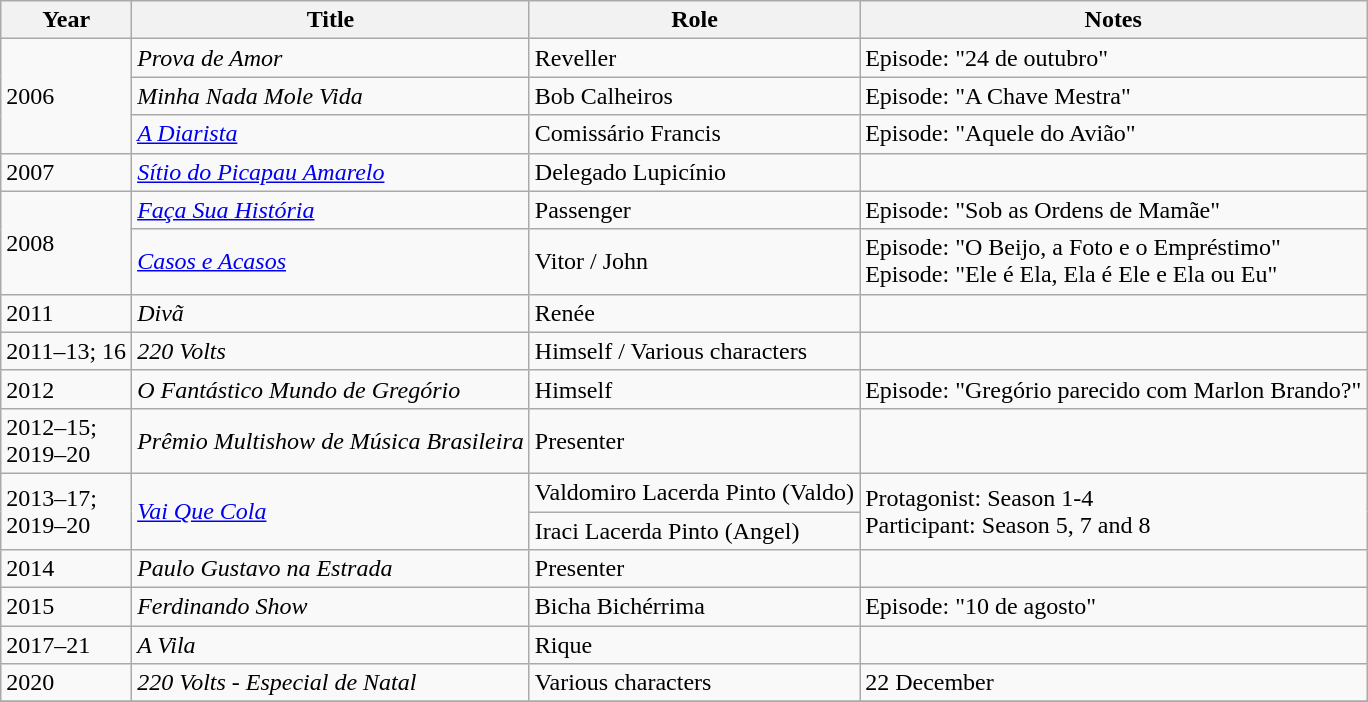<table class="wikitable">
<tr>
<th>Year</th>
<th>Title</th>
<th>Role</th>
<th>Notes</th>
</tr>
<tr>
<td rowspan="3">2006</td>
<td><em>Prova de Amor</em></td>
<td>Reveller</td>
<td>Episode: "24 de outubro"</td>
</tr>
<tr>
<td><em>Minha Nada Mole Vida</em></td>
<td>Bob Calheiros</td>
<td>Episode: "A Chave Mestra"</td>
</tr>
<tr>
<td><em><a href='#'>A Diarista</a></em></td>
<td>Comissário Francis</td>
<td>Episode: "Aquele do Avião"</td>
</tr>
<tr>
<td>2007</td>
<td><em><a href='#'>Sítio do Picapau Amarelo</a></em></td>
<td>Delegado Lupicínio</td>
<td></td>
</tr>
<tr>
<td rowspan="2">2008</td>
<td><em><a href='#'>Faça Sua História</a></em></td>
<td>Passenger</td>
<td>Episode: "Sob as Ordens de Mamãe"</td>
</tr>
<tr>
<td><em><a href='#'>Casos e Acasos</a></em></td>
<td>Vitor / John</td>
<td>Episode: "O Beijo, a Foto e o Empréstimo"<br>Episode: "Ele é Ela, Ela é Ele e Ela ou Eu"</td>
</tr>
<tr>
<td>2011</td>
<td><em>Divã</em></td>
<td>Renée</td>
<td></td>
</tr>
<tr>
<td>2011–13; 16</td>
<td><em>220 Volts</em></td>
<td>Himself / Various characters </td>
<td></td>
</tr>
<tr>
<td>2012</td>
<td><em>O Fantástico Mundo de Gregório</em></td>
<td>Himself</td>
<td>Episode: "Gregório parecido com Marlon Brando?"</td>
</tr>
<tr>
<td>2012–15;<br>2019–20</td>
<td><em>Prêmio Multishow de Música Brasileira</em></td>
<td>Presenter</td>
<td></td>
</tr>
<tr>
<td rowspan="2">2013–17;<br>2019–20</td>
<td rowspan="2"><em><a href='#'>Vai Que Cola</a></em></td>
<td>Valdomiro Lacerda Pinto (Valdo)</td>
<td rowspan="2">Protagonist: Season 1-4<br>Participant: Season 5, 7 and 8</td>
</tr>
<tr>
<td>Iraci Lacerda Pinto (Angel)</td>
</tr>
<tr>
<td>2014</td>
<td><em>Paulo Gustavo na Estrada</em></td>
<td>Presenter</td>
<td></td>
</tr>
<tr>
<td>2015</td>
<td><em>Ferdinando Show</em></td>
<td>Bicha Bichérrima</td>
<td>Episode: "10 de agosto"</td>
</tr>
<tr>
<td>2017–21</td>
<td><em>A Vila</em></td>
<td>Rique</td>
<td></td>
</tr>
<tr>
<td>2020</td>
<td><em>220 Volts - Especial de Natal</em></td>
<td>Various characters</td>
<td>22 December</td>
</tr>
<tr>
</tr>
</table>
